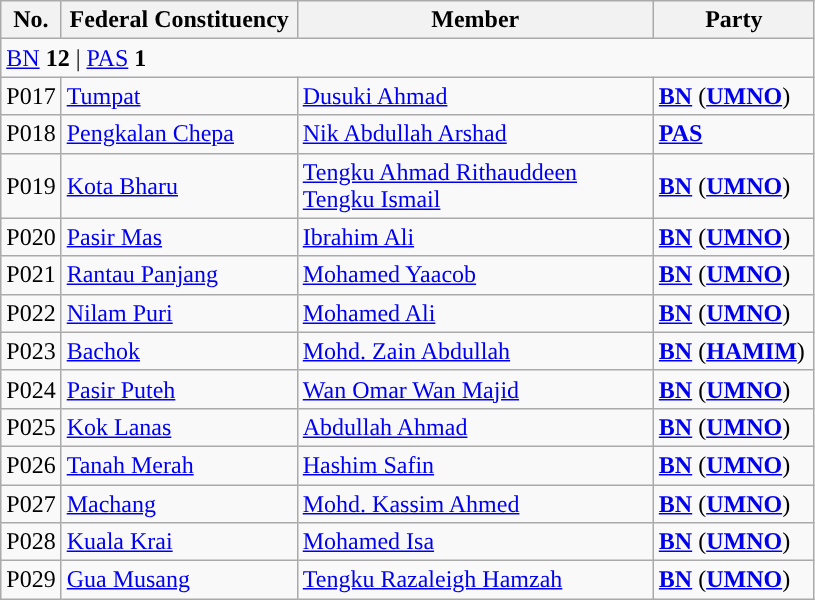<table class="wikitable sortable">
<tr>
<th style="width:30px;">No.</th>
<th style="width:150px;">Federal Constituency</th>
<th style="width:230px;">Member</th>
<th style="width:100px;">Party</th>
</tr>
<tr>
<td colspan="4"><a href='#'>BN</a> <strong>12</strong> | <a href='#'>PAS</a> <strong>1</strong></td>
</tr>
<tr>
<td>P017</td>
<td><a href='#'>Tumpat</a></td>
<td><a href='#'>Dusuki Ahmad</a></td>
<td><strong><a href='#'>BN</a></strong> (<strong><a href='#'>UMNO</a></strong>)</td>
</tr>
<tr>
<td>P018</td>
<td><a href='#'>Pengkalan Chepa</a></td>
<td><a href='#'>Nik Abdullah Arshad</a></td>
<td><strong><a href='#'>PAS</a></strong></td>
</tr>
<tr>
<td>P019</td>
<td><a href='#'>Kota Bharu</a></td>
<td><a href='#'>Tengku Ahmad Rithauddeen Tengku Ismail</a></td>
<td><strong><a href='#'>BN</a></strong> (<strong><a href='#'>UMNO</a></strong>)</td>
</tr>
<tr>
<td>P020</td>
<td><a href='#'>Pasir Mas</a></td>
<td><a href='#'>Ibrahim Ali</a></td>
<td><strong><a href='#'>BN</a></strong> (<strong><a href='#'>UMNO</a></strong>)</td>
</tr>
<tr>
<td>P021</td>
<td><a href='#'>Rantau Panjang</a></td>
<td><a href='#'>Mohamed Yaacob</a></td>
<td><strong><a href='#'>BN</a></strong> (<strong><a href='#'>UMNO</a></strong>)</td>
</tr>
<tr>
<td>P022</td>
<td><a href='#'>Nilam Puri</a></td>
<td><a href='#'>Mohamed Ali</a></td>
<td><strong><a href='#'>BN</a></strong> (<strong><a href='#'>UMNO</a></strong>)</td>
</tr>
<tr>
<td>P023</td>
<td><a href='#'>Bachok</a></td>
<td><a href='#'>Mohd. Zain Abdullah</a></td>
<td><strong><a href='#'>BN</a></strong> (<strong><a href='#'>HAMIM</a></strong>)</td>
</tr>
<tr>
<td>P024</td>
<td><a href='#'>Pasir Puteh</a></td>
<td><a href='#'>Wan Omar Wan Majid</a></td>
<td><strong><a href='#'>BN</a></strong> (<strong><a href='#'>UMNO</a></strong>)</td>
</tr>
<tr>
<td>P025</td>
<td><a href='#'>Kok Lanas</a></td>
<td><a href='#'>Abdullah Ahmad</a></td>
<td><strong><a href='#'>BN</a></strong> (<strong><a href='#'>UMNO</a></strong>)</td>
</tr>
<tr>
<td>P026</td>
<td><a href='#'>Tanah Merah</a></td>
<td><a href='#'>Hashim Safin</a></td>
<td><strong><a href='#'>BN</a></strong> (<strong><a href='#'>UMNO</a></strong>)</td>
</tr>
<tr>
<td>P027</td>
<td><a href='#'>Machang</a></td>
<td><a href='#'>Mohd. Kassim Ahmed</a></td>
<td><strong><a href='#'>BN</a></strong> (<strong><a href='#'>UMNO</a></strong>)</td>
</tr>
<tr>
<td>P028</td>
<td><a href='#'>Kuala Krai</a></td>
<td><a href='#'>Mohamed Isa</a></td>
<td><strong><a href='#'>BN</a></strong> (<strong><a href='#'>UMNO</a></strong>)</td>
</tr>
<tr>
<td>P029</td>
<td><a href='#'>Gua Musang</a></td>
<td><a href='#'>Tengku Razaleigh Hamzah</a></td>
<td><strong><a href='#'>BN</a></strong> (<strong><a href='#'>UMNO</a></strong>)</td>
</tr>
</table>
